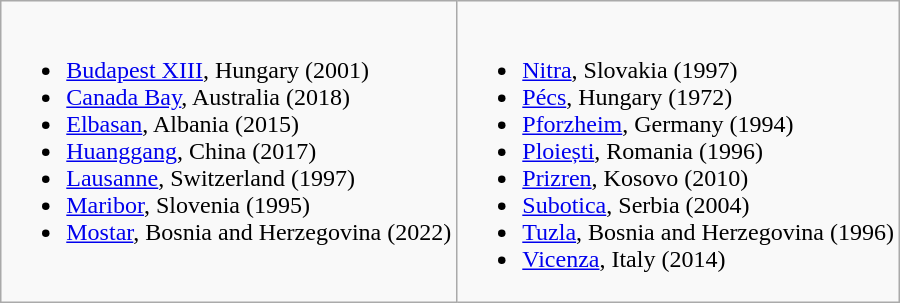<table class="wikitable">
<tr valign="top">
<td><br><ul><li> <a href='#'>Budapest XIII</a>, Hungary (2001)</li><li> <a href='#'>Canada Bay</a>, Australia (2018)</li><li> <a href='#'>Elbasan</a>, Albania (2015)</li><li> <a href='#'>Huanggang</a>, China (2017)</li><li> <a href='#'>Lausanne</a>, Switzerland (1997)</li><li> <a href='#'>Maribor</a>, Slovenia (1995)</li><li> <a href='#'>Mostar</a>, Bosnia and Herzegovina (2022)</li></ul></td>
<td><br><ul><li> <a href='#'>Nitra</a>, Slovakia (1997)</li><li> <a href='#'>Pécs</a>, Hungary (1972)</li><li> <a href='#'>Pforzheim</a>, Germany (1994)</li><li> <a href='#'>Ploiești</a>, Romania (1996)</li><li> <a href='#'>Prizren</a>, Kosovo (2010)</li><li> <a href='#'>Subotica</a>, Serbia (2004)</li><li> <a href='#'>Tuzla</a>, Bosnia and Herzegovina (1996)</li><li> <a href='#'>Vicenza</a>, Italy (2014)</li></ul></td>
</tr>
</table>
